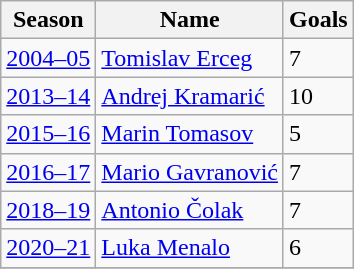<table class="wikitable">
<tr>
<th>Season</th>
<th>Name</th>
<th>Goals</th>
</tr>
<tr>
<td><a href='#'>2004–05</a></td>
<td> <a href='#'>Tomislav Erceg</a></td>
<td>7</td>
</tr>
<tr>
<td><a href='#'>2013–14</a></td>
<td> <a href='#'>Andrej Kramarić</a></td>
<td>10</td>
</tr>
<tr>
<td><a href='#'>2015–16</a></td>
<td> <a href='#'>Marin Tomasov</a></td>
<td>5</td>
</tr>
<tr>
<td><a href='#'>2016–17</a></td>
<td> <a href='#'>Mario Gavranović</a></td>
<td>7</td>
</tr>
<tr>
<td><a href='#'>2018–19</a></td>
<td> <a href='#'>Antonio Čolak</a></td>
<td>7</td>
</tr>
<tr>
<td><a href='#'>2020–21</a></td>
<td> <a href='#'>Luka Menalo</a></td>
<td>6</td>
</tr>
<tr>
</tr>
</table>
